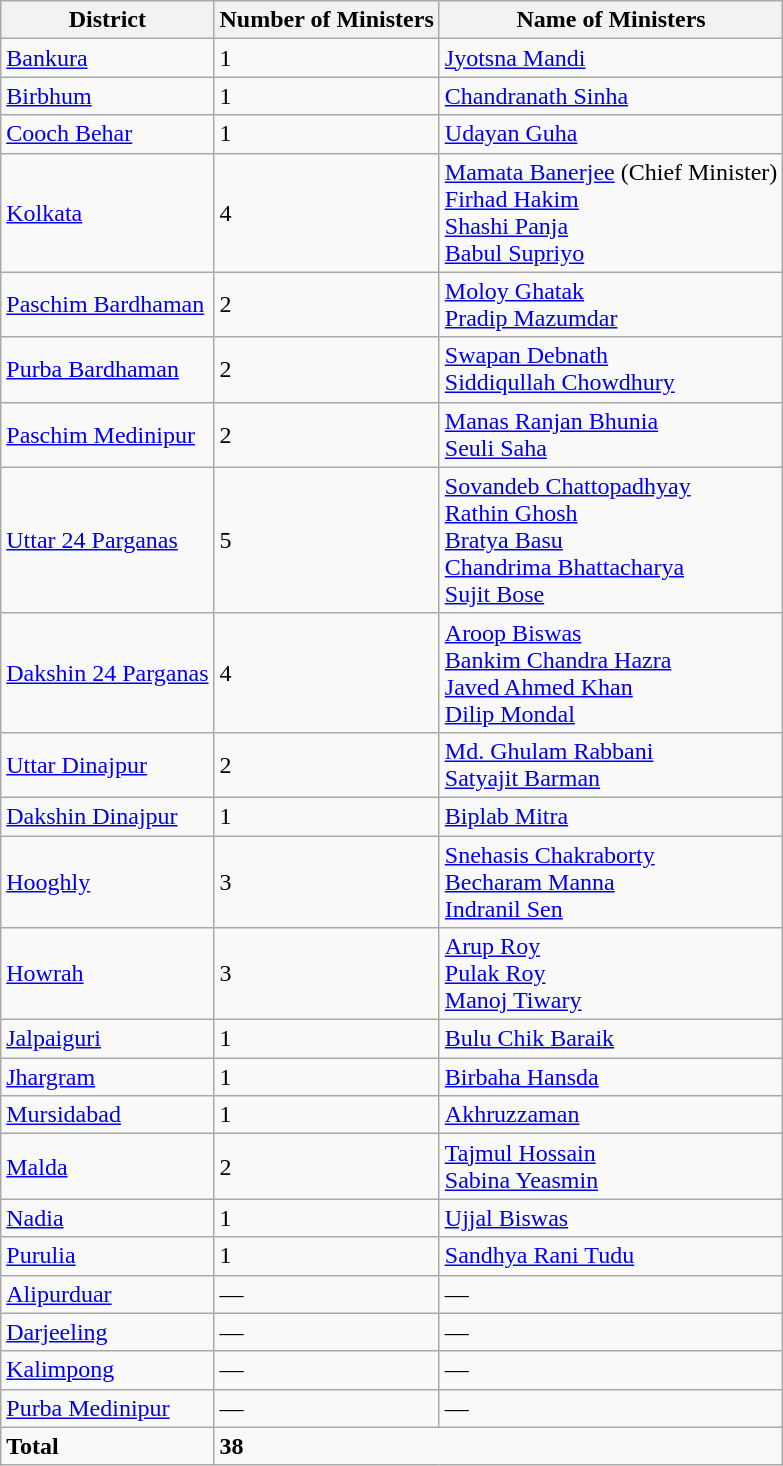<table class="wikitable sortable">
<tr>
<th>District</th>
<th>Number of Ministers</th>
<th>Name of Ministers</th>
</tr>
<tr>
<td><a href='#'>Bankura</a></td>
<td>1</td>
<td><a href='#'>Jyotsna Mandi</a></td>
</tr>
<tr>
<td><a href='#'>Birbhum</a></td>
<td>1</td>
<td><a href='#'>Chandranath Sinha</a></td>
</tr>
<tr>
<td><a href='#'>Cooch Behar</a></td>
<td>1</td>
<td><a href='#'>Udayan Guha</a></td>
</tr>
<tr>
<td><a href='#'>Kolkata</a></td>
<td>4</td>
<td><a href='#'>Mamata Banerjee</a> (Chief Minister)<br><a href='#'>Firhad Hakim</a><br><a href='#'>Shashi Panja</a><br><a href='#'>Babul Supriyo</a></td>
</tr>
<tr>
<td><a href='#'>Paschim Bardhaman</a></td>
<td>2</td>
<td><a href='#'>Moloy Ghatak</a><br><a href='#'>Pradip Mazumdar</a></td>
</tr>
<tr>
<td><a href='#'>Purba Bardhaman</a></td>
<td>2</td>
<td><a href='#'>Swapan Debnath</a><br><a href='#'>Siddiqullah Chowdhury</a></td>
</tr>
<tr>
<td><a href='#'>Paschim Medinipur</a></td>
<td>2</td>
<td><a href='#'>Manas Ranjan Bhunia</a><br><a href='#'>Seuli Saha</a></td>
</tr>
<tr>
<td><a href='#'>Uttar 24 Parganas</a></td>
<td>5</td>
<td><a href='#'>Sovandeb Chattopadhyay</a><br><a href='#'>Rathin Ghosh</a><br><a href='#'>Bratya Basu</a><br><a href='#'>Chandrima Bhattacharya</a><br><a href='#'>Sujit Bose</a></td>
</tr>
<tr>
<td><a href='#'>Dakshin 24 Parganas</a></td>
<td>4</td>
<td><a href='#'>Aroop Biswas</a><br><a href='#'>Bankim Chandra Hazra</a><br><a href='#'>Javed Ahmed Khan</a><br><a href='#'>Dilip Mondal</a></td>
</tr>
<tr>
<td><a href='#'>Uttar Dinajpur</a></td>
<td>2</td>
<td><a href='#'>Md. Ghulam Rabbani</a><br><a href='#'>Satyajit Barman</a></td>
</tr>
<tr>
<td><a href='#'>Dakshin Dinajpur</a></td>
<td>1</td>
<td><a href='#'>Biplab Mitra</a></td>
</tr>
<tr>
<td><a href='#'>Hooghly</a></td>
<td>3</td>
<td><a href='#'>Snehasis Chakraborty</a><br><a href='#'>Becharam Manna</a><br><a href='#'>Indranil Sen</a></td>
</tr>
<tr>
<td><a href='#'>Howrah</a></td>
<td>3</td>
<td><a href='#'>Arup Roy</a><br><a href='#'>Pulak Roy</a><br><a href='#'>Manoj Tiwary</a></td>
</tr>
<tr>
<td><a href='#'>Jalpaiguri</a></td>
<td>1</td>
<td><a href='#'>Bulu Chik Baraik</a></td>
</tr>
<tr>
<td><a href='#'>Jhargram</a></td>
<td>1</td>
<td><a href='#'>Birbaha Hansda</a></td>
</tr>
<tr>
<td><a href='#'>Mursidabad</a></td>
<td>1</td>
<td><a href='#'>Akhruzzaman</a></td>
</tr>
<tr>
<td><a href='#'>Malda</a></td>
<td>2</td>
<td><a href='#'>Tajmul Hossain</a><br><a href='#'>Sabina Yeasmin</a></td>
</tr>
<tr>
<td><a href='#'>Nadia</a></td>
<td>1</td>
<td><a href='#'>Ujjal Biswas</a></td>
</tr>
<tr>
<td><a href='#'>Purulia</a></td>
<td>1</td>
<td><a href='#'>Sandhya Rani Tudu</a></td>
</tr>
<tr>
<td><a href='#'>Alipurduar</a></td>
<td>—</td>
<td>—</td>
</tr>
<tr>
<td><a href='#'>Darjeeling</a></td>
<td>—</td>
<td>—</td>
</tr>
<tr>
<td><a href='#'>Kalimpong</a></td>
<td>—</td>
<td>—</td>
</tr>
<tr>
<td><a href='#'>Purba Medinipur</a></td>
<td>—</td>
<td>—</td>
</tr>
<tr>
<td><strong>Total</strong></td>
<td colspan="2"><strong>38</strong></td>
</tr>
</table>
